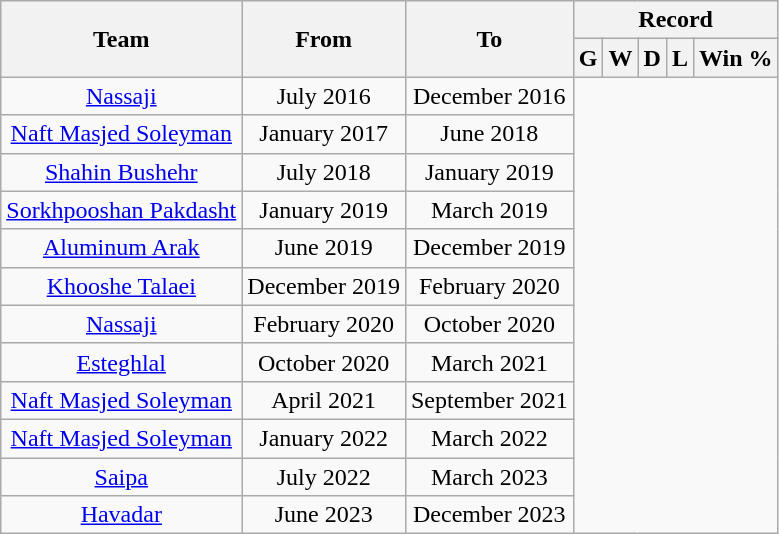<table class="wikitable" style="text-align: center">
<tr>
<th rowspan=2>Team</th>
<th rowspan=2>From</th>
<th rowspan=2>To</th>
<th colspan=8>Record</th>
</tr>
<tr>
<th>G</th>
<th>W</th>
<th>D</th>
<th>L</th>
<th>Win %</th>
</tr>
<tr>
<td><a href='#'>Nassaji</a></td>
<td align=“left”>July 2016</td>
<td align=“left”>December 2016<br></td>
</tr>
<tr>
<td><a href='#'>Naft Masjed Soleyman</a></td>
<td align=“left”>January 2017</td>
<td align=“left”>June 2018<br></td>
</tr>
<tr>
<td><a href='#'>Shahin Bushehr</a></td>
<td align=“left”>July 2018</td>
<td align=“left”>January 2019<br></td>
</tr>
<tr>
<td><a href='#'>Sorkhpooshan Pakdasht</a></td>
<td align=“left”>January 2019</td>
<td align=“left”>March 2019<br></td>
</tr>
<tr>
<td><a href='#'>Aluminum Arak</a></td>
<td align=“left”>June 2019</td>
<td align=“left”>December 2019<br></td>
</tr>
<tr>
<td><a href='#'>Khooshe Talaei</a></td>
<td align=“left”>December 2019</td>
<td align=“left”>February 2020<br></td>
</tr>
<tr>
<td><a href='#'>Nassaji</a></td>
<td align=“left”>February 2020</td>
<td align=“left”>October 2020<br></td>
</tr>
<tr>
<td><a href='#'>Esteghlal</a></td>
<td align=“left”>October 2020</td>
<td align=“left”>March 2021<br></td>
</tr>
<tr>
<td><a href='#'>Naft Masjed Soleyman</a></td>
<td align=“left”>April 2021</td>
<td align=“left”>September 2021<br></td>
</tr>
<tr>
<td><a href='#'>Naft Masjed Soleyman</a></td>
<td align=“left”>January 2022</td>
<td align=“left”>March 2022<br></td>
</tr>
<tr>
<td><a href='#'>Saipa</a></td>
<td align=“left”>July 2022</td>
<td align=“left”>March 2023<br></td>
</tr>
<tr>
<td><a href='#'>Havadar</a></td>
<td align=“left”>June 2023</td>
<td align=“left”>December 2023<br></td>
</tr>
</table>
